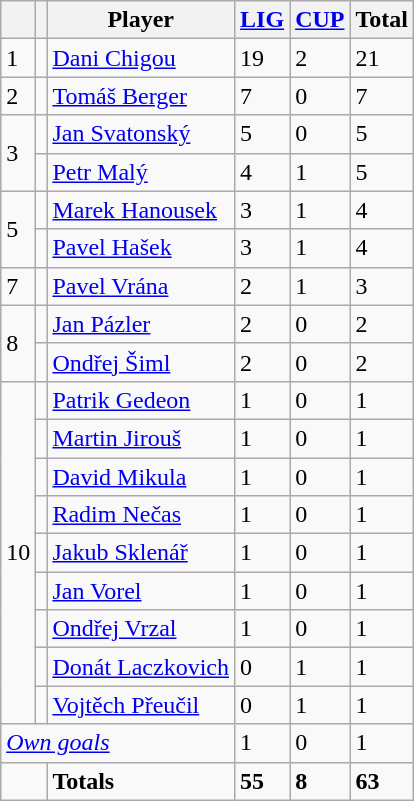<table class="wikitable"  class= style="text-align:center; border:1px #aaa solid; font-size:95%">
<tr>
<th></th>
<th></th>
<th>Player</th>
<th><a href='#'>LIG</a></th>
<th><a href='#'>CUP</a></th>
<th>Total</th>
</tr>
<tr>
<td>1</td>
<td></td>
<td><a href='#'>Dani Chigou</a></td>
<td>19</td>
<td>2</td>
<td>21</td>
</tr>
<tr>
<td>2</td>
<td></td>
<td><a href='#'>Tomáš Berger</a></td>
<td>7</td>
<td>0</td>
<td>7</td>
</tr>
<tr>
<td rowspan="2">3</td>
<td></td>
<td><a href='#'>Jan Svatonský</a></td>
<td>5</td>
<td>0</td>
<td>5</td>
</tr>
<tr>
<td></td>
<td><a href='#'>Petr Malý</a></td>
<td>4</td>
<td>1</td>
<td>5</td>
</tr>
<tr>
<td rowspan="2">5</td>
<td></td>
<td><a href='#'>Marek Hanousek</a></td>
<td>3</td>
<td>1</td>
<td>4</td>
</tr>
<tr>
<td></td>
<td><a href='#'>Pavel Hašek</a></td>
<td>3</td>
<td>1</td>
<td>4</td>
</tr>
<tr>
<td>7</td>
<td></td>
<td><a href='#'>Pavel Vrána</a></td>
<td>2</td>
<td>1</td>
<td>3</td>
</tr>
<tr>
<td rowspan="2">8</td>
<td></td>
<td><a href='#'>Jan Pázler</a></td>
<td>2</td>
<td>0</td>
<td>2</td>
</tr>
<tr>
<td></td>
<td><a href='#'>Ondřej Šiml</a></td>
<td>2</td>
<td>0</td>
<td>2</td>
</tr>
<tr>
<td rowspan="9">10</td>
<td></td>
<td><a href='#'>Patrik Gedeon</a></td>
<td>1</td>
<td>0</td>
<td>1</td>
</tr>
<tr>
<td></td>
<td><a href='#'>Martin Jirouš</a></td>
<td>1</td>
<td>0</td>
<td>1</td>
</tr>
<tr>
<td></td>
<td><a href='#'>David Mikula</a></td>
<td>1</td>
<td>0</td>
<td>1</td>
</tr>
<tr>
<td></td>
<td><a href='#'>Radim Nečas</a></td>
<td>1</td>
<td>0</td>
<td>1</td>
</tr>
<tr>
<td></td>
<td><a href='#'>Jakub Sklenář</a></td>
<td>1</td>
<td>0</td>
<td>1</td>
</tr>
<tr>
<td></td>
<td><a href='#'>Jan Vorel</a></td>
<td>1</td>
<td>0</td>
<td>1</td>
</tr>
<tr>
<td></td>
<td><a href='#'>Ondřej Vrzal</a></td>
<td>1</td>
<td>0</td>
<td>1</td>
</tr>
<tr>
<td></td>
<td><a href='#'>Donát Laczkovich</a></td>
<td>0</td>
<td>1</td>
<td>1</td>
</tr>
<tr>
<td></td>
<td><a href='#'>Vojtěch Přeučil</a></td>
<td>0</td>
<td>1</td>
<td>1</td>
</tr>
<tr>
<td colspan="3"><em><a href='#'>Own goals</a></em></td>
<td>1</td>
<td>0</td>
<td>1</td>
</tr>
<tr>
<td colspan="2"></td>
<td><strong>Totals</strong></td>
<td><strong>55</strong></td>
<td><strong>8</strong></td>
<td><strong>63</strong></td>
</tr>
</table>
